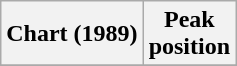<table class="wikitable sortable">
<tr>
<th align="left">Chart (1989)</th>
<th align="center">Peak<br>position</th>
</tr>
<tr>
</tr>
</table>
